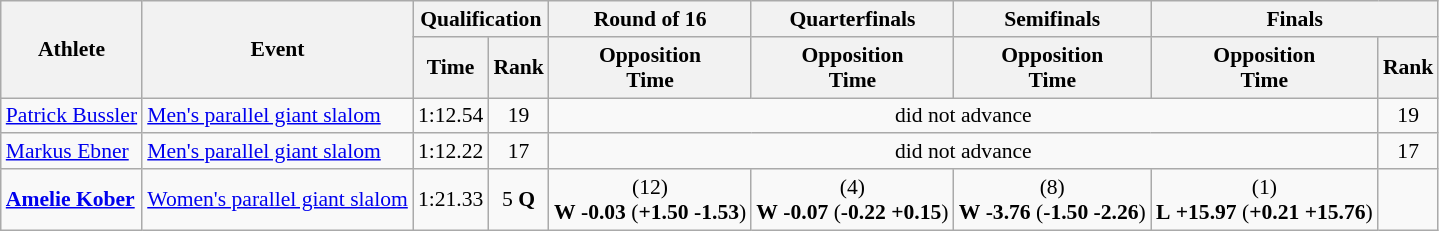<table class="wikitable" style="font-size:90%">
<tr>
<th rowspan="2">Athlete</th>
<th rowspan="2">Event</th>
<th colspan="2">Qualification</th>
<th>Round of 16</th>
<th>Quarterfinals</th>
<th>Semifinals</th>
<th colspan=2>Finals</th>
</tr>
<tr>
<th>Time</th>
<th>Rank</th>
<th>Opposition<br>Time</th>
<th>Opposition<br>Time</th>
<th>Opposition<br>Time</th>
<th>Opposition<br>Time</th>
<th>Rank</th>
</tr>
<tr>
<td><a href='#'>Patrick Bussler</a></td>
<td><a href='#'>Men's parallel giant slalom</a></td>
<td align="center">1:12.54</td>
<td align="center">19</td>
<td colspan=4 align="center">did not advance</td>
<td align="center">19</td>
</tr>
<tr>
<td><a href='#'>Markus Ebner</a></td>
<td><a href='#'>Men's parallel giant slalom</a></td>
<td align="center">1:12.22</td>
<td align="center">17</td>
<td colspan=4 align="center">did not advance</td>
<td align="center">17</td>
</tr>
<tr>
<td><strong><a href='#'>Amelie Kober</a></strong></td>
<td><a href='#'>Women's parallel giant slalom</a></td>
<td align="center">1:21.33</td>
<td align="center">5 <strong>Q</strong></td>
<td align="center"> (12)<br><strong>W</strong> <strong>-0.03</strong> (<strong>+1.50</strong> <strong>-1.53</strong>)</td>
<td align="center"> (4)<br><strong>W</strong> <strong>-0.07</strong> (<strong>-0.22</strong> <strong>+0.15</strong>)</td>
<td align="center"> (8)<br><strong>W</strong> <strong>-3.76</strong> (<strong>-1.50</strong> <strong>-2.26</strong>)</td>
<td align="center"> (1)<br><strong>L</strong> <strong>+15.97</strong> (<strong>+0.21</strong> <strong>+15.76</strong>)</td>
<td align="center"></td>
</tr>
</table>
